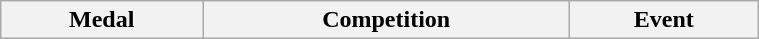<table class="wikitable" width=40% style="font-size:100%; text-align:left;">
<tr>
<th>Medal</th>
<th>Competition</th>
<th>Event<br>









</th>
</tr>
</table>
